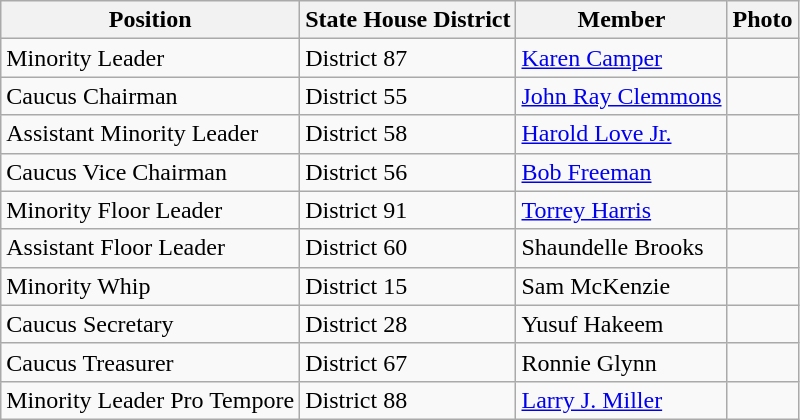<table class="wikitable">
<tr>
<th>Position</th>
<th>State House District</th>
<th>Member</th>
<th>Photo</th>
</tr>
<tr>
<td>Minority Leader</td>
<td>District 87</td>
<td><a href='#'>Karen Camper</a></td>
<td></td>
</tr>
<tr>
<td>Caucus Chairman</td>
<td>District 55</td>
<td><a href='#'>John Ray Clemmons</a></td>
<td></td>
</tr>
<tr>
<td>Assistant Minority Leader</td>
<td>District 58</td>
<td><a href='#'>Harold Love Jr.</a></td>
<td></td>
</tr>
<tr>
<td>Caucus Vice Chairman</td>
<td>District 56</td>
<td><a href='#'>Bob Freeman</a></td>
<td></td>
</tr>
<tr>
<td>Minority Floor Leader</td>
<td>District 91</td>
<td><a href='#'>Torrey Harris</a></td>
<td></td>
</tr>
<tr>
<td>Assistant Floor Leader</td>
<td>District 60</td>
<td>Shaundelle Brooks</td>
<td></td>
</tr>
<tr>
<td>Minority Whip</td>
<td>District 15</td>
<td>Sam McKenzie</td>
<td></td>
</tr>
<tr>
<td>Caucus Secretary</td>
<td>District 28</td>
<td>Yusuf Hakeem</td>
<td></td>
</tr>
<tr>
<td>Caucus Treasurer</td>
<td>District 67</td>
<td>Ronnie Glynn</td>
<td></td>
</tr>
<tr>
<td>Minority Leader Pro Tempore</td>
<td>District 88</td>
<td><a href='#'>Larry J. Miller</a></td>
<td></td>
</tr>
</table>
